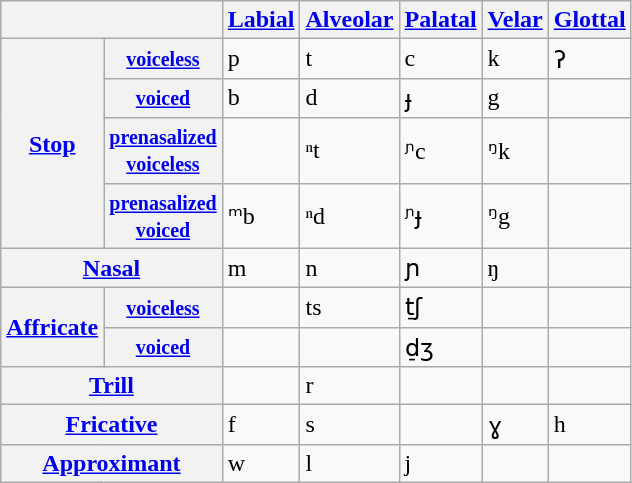<table class="wikitable">
<tr>
<th colspan="2"></th>
<th><a href='#'>Labial</a></th>
<th><a href='#'>Alveolar</a></th>
<th><a href='#'>Palatal</a></th>
<th><a href='#'>Velar</a></th>
<th><a href='#'>Glottal</a></th>
</tr>
<tr>
<th rowspan="4"><a href='#'>Stop</a></th>
<th><a href='#'><small>voiceless</small></a></th>
<td>p</td>
<td>t</td>
<td>c</td>
<td>k</td>
<td>ʔ</td>
</tr>
<tr>
<th><small><a href='#'>voiced</a></small></th>
<td>b</td>
<td>d</td>
<td>ɟ</td>
<td>g</td>
<td></td>
</tr>
<tr>
<th><small><a href='#'>prenasalized</a></small><br><small><a href='#'>voiceless</a></small></th>
<td></td>
<td>ⁿt</td>
<td>ᶮc</td>
<td>ᵑk</td>
<td></td>
</tr>
<tr>
<th><small><a href='#'>prenasalized</a></small><br><small><a href='#'>voiced</a></small></th>
<td>ᵐb</td>
<td>ⁿd</td>
<td>ᶮɟ</td>
<td>ᵑg</td>
<td></td>
</tr>
<tr>
<th colspan="2"><a href='#'>Nasal</a></th>
<td>m</td>
<td>n</td>
<td>ɲ</td>
<td>ŋ</td>
<td></td>
</tr>
<tr>
<th rowspan="2"><a href='#'>Affricate</a></th>
<th><small><a href='#'>voiceless</a></small></th>
<td></td>
<td>ts</td>
<td>t̠ʃ</td>
<td></td>
<td></td>
</tr>
<tr>
<th><small><a href='#'>voiced</a></small></th>
<td></td>
<td></td>
<td>d̠ʒ</td>
<td></td>
<td></td>
</tr>
<tr>
<th colspan="2"><a href='#'>Trill</a></th>
<td></td>
<td>r</td>
<td></td>
<td></td>
<td></td>
</tr>
<tr>
<th colspan="2"><a href='#'>Fricative</a></th>
<td>f</td>
<td>s</td>
<td></td>
<td>ɣ</td>
<td>h</td>
</tr>
<tr>
<th colspan="2"><a href='#'>Approximant</a></th>
<td>w</td>
<td>l</td>
<td>j</td>
<td></td>
<td></td>
</tr>
</table>
